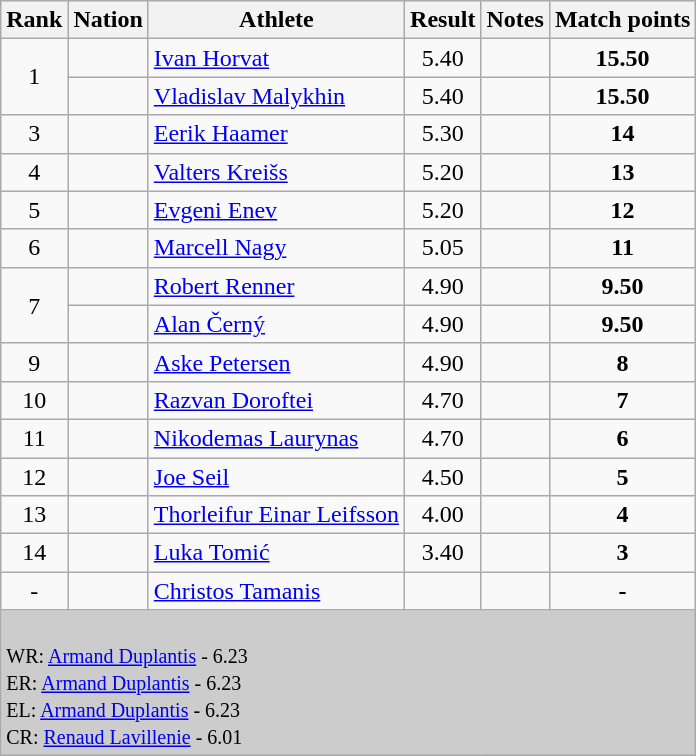<table class="wikitable sortable" style="text-align:left;">
<tr>
<th>Rank</th>
<th>Nation</th>
<th>Athlete</th>
<th>Result</th>
<th>Notes</th>
<th>Match points</th>
</tr>
<tr>
<td rowspan=2 align=center>1</td>
<td></td>
<td><a href='#'>Ivan Horvat</a></td>
<td align=center>5.40</td>
<td></td>
<td align=center><strong>15.50</strong></td>
</tr>
<tr>
<td></td>
<td><a href='#'>Vladislav Malykhin</a></td>
<td align=center>5.40</td>
<td></td>
<td align=center><strong>15.50</strong></td>
</tr>
<tr>
<td align=center>3</td>
<td></td>
<td><a href='#'>Eerik Haamer</a></td>
<td align=center>5.30</td>
<td align=center></td>
<td align=center><strong>14</strong></td>
</tr>
<tr>
<td align=center>4</td>
<td></td>
<td><a href='#'>Valters Kreišs</a></td>
<td align=center>5.20</td>
<td></td>
<td align=center><strong>13</strong></td>
</tr>
<tr>
<td align=center>5</td>
<td></td>
<td><a href='#'>Evgeni Enev</a></td>
<td align=center>5.20</td>
<td align=center></td>
<td align=center><strong>12</strong></td>
</tr>
<tr>
<td align=center>6</td>
<td></td>
<td><a href='#'>Marcell Nagy</a></td>
<td align=center>5.05</td>
<td></td>
<td align=center><strong>11</strong></td>
</tr>
<tr>
<td rowspan=2 align=center>7</td>
<td></td>
<td><a href='#'>Robert Renner</a></td>
<td align=center>4.90</td>
<td></td>
<td align=center><strong>9.50</strong></td>
</tr>
<tr>
<td></td>
<td><a href='#'>Alan Černý</a></td>
<td align=center>4.90</td>
<td align=center></td>
<td align=center><strong>9.50</strong></td>
</tr>
<tr>
<td align=center>9</td>
<td></td>
<td><a href='#'>Aske Petersen</a></td>
<td align=center>4.90</td>
<td></td>
<td align=center><strong>8</strong></td>
</tr>
<tr>
<td align=center>10</td>
<td></td>
<td><a href='#'>Razvan Doroftei</a></td>
<td align=center>4.70</td>
<td></td>
<td align=center><strong>7</strong></td>
</tr>
<tr>
<td align=center>11</td>
<td></td>
<td><a href='#'>Nikodemas Laurynas</a></td>
<td align=center>4.70</td>
<td></td>
<td align=center><strong>6</strong></td>
</tr>
<tr>
<td align=center>12</td>
<td></td>
<td><a href='#'>Joe Seil</a></td>
<td align=center>4.50</td>
<td align=center></td>
<td align=center><strong>5</strong></td>
</tr>
<tr>
<td align=center>13</td>
<td></td>
<td><a href='#'>Thorleifur Einar Leifsson</a></td>
<td align=center>4.00</td>
<td></td>
<td align=center><strong>4</strong></td>
</tr>
<tr>
<td align=center>14</td>
<td></td>
<td><a href='#'>Luka Tomić</a></td>
<td align=center>3.40</td>
<td></td>
<td align=center><strong>3</strong></td>
</tr>
<tr>
<td align=center>-</td>
<td></td>
<td><a href='#'>Christos Tamanis</a></td>
<td align=center></td>
<td></td>
<td align=center><strong>-</strong></td>
</tr>
<tr>
<td colspan="6" bgcolor="#cccccc"><br>
<small>WR:   <a href='#'>Armand Duplantis</a> - 6.23<br>ER:  <a href='#'>Armand Duplantis</a> - 6.23<br></small>
<small>EL:   <a href='#'>Armand Duplantis</a> - 6.23<br>CR:  <a href='#'>Renaud Lavillenie</a> - 6.01</small></td>
</tr>
</table>
